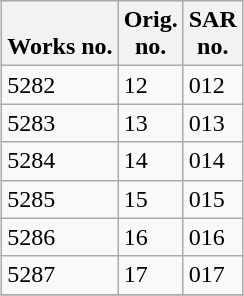<table class="wikitable collapsible collapsed sortable" style="margin:0.5em auto; font-size:100%;">
<tr>
<th><br>Works no.</th>
<th>Orig.<br>no.</th>
<th>SAR<br>no.</th>
</tr>
<tr>
<td>5282</td>
<td>12</td>
<td>012</td>
</tr>
<tr>
<td>5283</td>
<td>13</td>
<td>013</td>
</tr>
<tr>
<td>5284</td>
<td>14</td>
<td>014</td>
</tr>
<tr>
<td>5285</td>
<td>15</td>
<td>015</td>
</tr>
<tr>
<td>5286</td>
<td>16</td>
<td>016</td>
</tr>
<tr>
<td>5287</td>
<td>17</td>
<td>017</td>
</tr>
<tr>
</tr>
</table>
